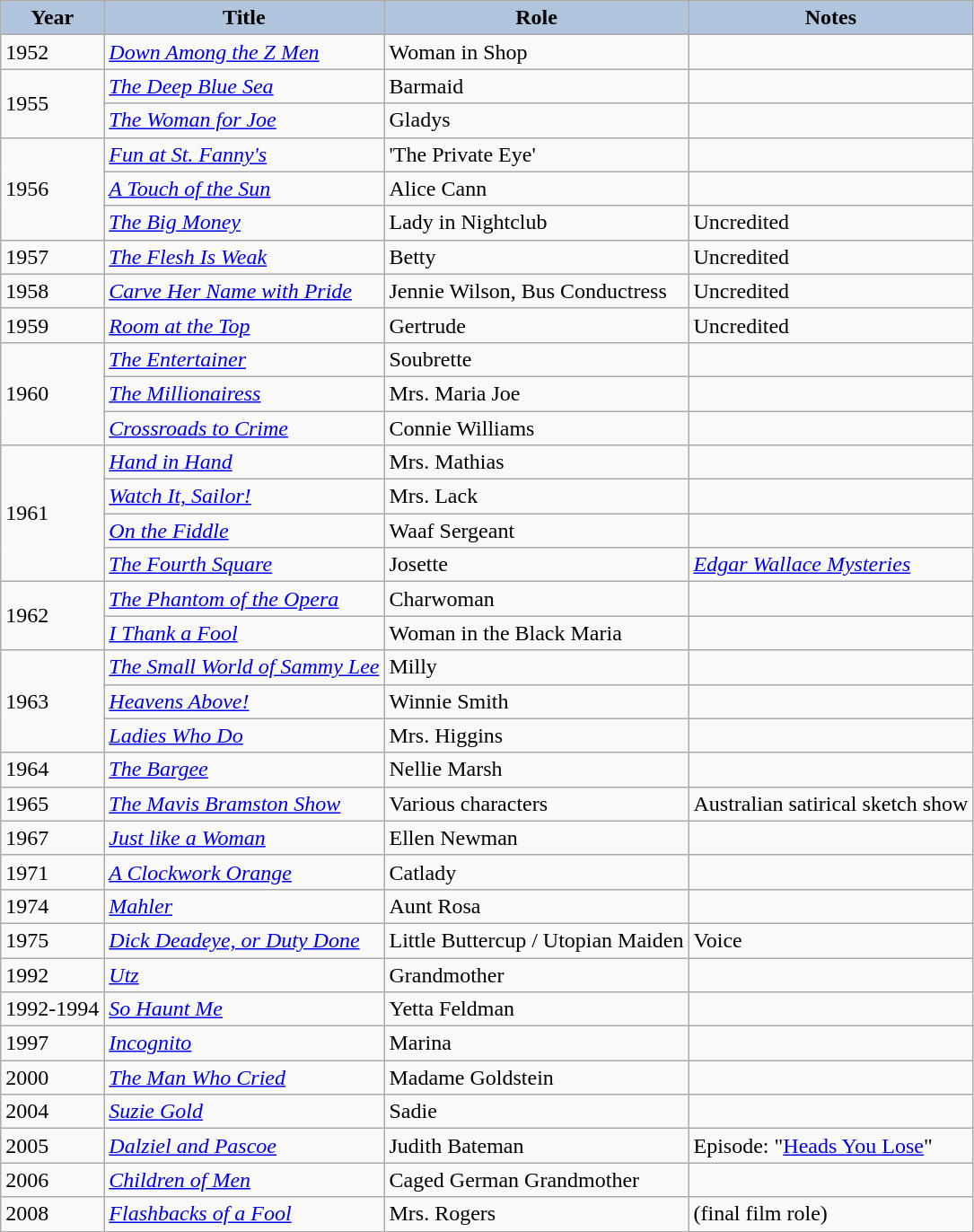<table class="wikitable">
<tr>
<th style="background:#B0C4DE;">Year</th>
<th style="background:#B0C4DE;">Title</th>
<th style="background:#B0C4DE;">Role</th>
<th style="background:#B0C4DE;">Notes</th>
</tr>
<tr>
<td>1952</td>
<td><em><a href='#'>Down Among the Z Men</a></em></td>
<td>Woman in Shop</td>
<td></td>
</tr>
<tr>
<td rowspan=2>1955</td>
<td><em><a href='#'>The Deep Blue Sea</a></em></td>
<td>Barmaid</td>
<td></td>
</tr>
<tr>
<td><em><a href='#'>The Woman for Joe</a></em></td>
<td>Gladys</td>
<td></td>
</tr>
<tr>
<td rowspan=3>1956</td>
<td><em><a href='#'>Fun at St. Fanny's</a></em></td>
<td>'The Private Eye'</td>
<td></td>
</tr>
<tr>
<td><em><a href='#'>A Touch of the Sun</a></em></td>
<td>Alice Cann</td>
<td></td>
</tr>
<tr>
<td><em><a href='#'>The Big Money</a></em></td>
<td>Lady in Nightclub</td>
<td>Uncredited</td>
</tr>
<tr>
<td>1957</td>
<td><em><a href='#'>The Flesh Is Weak</a></em></td>
<td>Betty</td>
<td>Uncredited</td>
</tr>
<tr>
<td>1958</td>
<td><em><a href='#'>Carve Her Name with Pride</a></em></td>
<td>Jennie Wilson, Bus Conductress</td>
<td>Uncredited</td>
</tr>
<tr>
<td>1959</td>
<td><em><a href='#'>Room at the Top</a></em></td>
<td>Gertrude</td>
<td>Uncredited</td>
</tr>
<tr>
<td rowspan=3>1960</td>
<td><em><a href='#'>The Entertainer</a></em></td>
<td>Soubrette</td>
<td></td>
</tr>
<tr>
<td><em><a href='#'>The Millionairess</a></em></td>
<td>Mrs. Maria Joe</td>
<td></td>
</tr>
<tr>
<td><em><a href='#'>Crossroads to Crime</a></em></td>
<td>Connie Williams</td>
<td></td>
</tr>
<tr>
<td rowspan=4>1961</td>
<td><em><a href='#'>Hand in Hand</a></em></td>
<td>Mrs. Mathias</td>
<td></td>
</tr>
<tr>
<td><em><a href='#'>Watch It, Sailor!</a></em></td>
<td>Mrs. Lack</td>
<td></td>
</tr>
<tr>
<td><em><a href='#'>On the Fiddle</a></em></td>
<td>Waaf Sergeant</td>
<td></td>
</tr>
<tr>
<td><em><a href='#'>The Fourth Square</a></em></td>
<td>Josette</td>
<td><em><a href='#'>Edgar Wallace Mysteries</a></em></td>
</tr>
<tr>
<td rowspan=2>1962</td>
<td><em><a href='#'>The Phantom of the Opera</a></em></td>
<td>Charwoman</td>
<td></td>
</tr>
<tr>
<td><em><a href='#'>I Thank a Fool</a></em></td>
<td>Woman in the Black Maria</td>
<td></td>
</tr>
<tr>
<td rowspan=3>1963</td>
<td><em><a href='#'>The Small World of Sammy Lee</a></em></td>
<td>Milly</td>
<td></td>
</tr>
<tr>
<td><em><a href='#'>Heavens Above!</a></em></td>
<td>Winnie Smith</td>
<td></td>
</tr>
<tr>
<td><em><a href='#'>Ladies Who Do</a></em></td>
<td>Mrs. Higgins</td>
<td></td>
</tr>
<tr>
<td>1964</td>
<td><em><a href='#'>The Bargee</a></em></td>
<td>Nellie Marsh</td>
<td></td>
</tr>
<tr>
<td>1965</td>
<td><em><a href='#'>The Mavis Bramston Show</a></em></td>
<td>Various characters</td>
<td>Australian satirical sketch show</td>
</tr>
<tr>
<td>1967</td>
<td><em><a href='#'>Just like a Woman</a></em></td>
<td>Ellen Newman</td>
<td></td>
</tr>
<tr>
<td>1971</td>
<td><em><a href='#'>A Clockwork Orange</a></em></td>
<td>Catlady</td>
<td></td>
</tr>
<tr>
<td>1974</td>
<td><em><a href='#'>Mahler</a></em></td>
<td>Aunt Rosa</td>
<td></td>
</tr>
<tr>
<td>1975</td>
<td><em><a href='#'>Dick Deadeye, or Duty Done</a></em></td>
<td>Little Buttercup / Utopian Maiden</td>
<td>Voice</td>
</tr>
<tr>
<td>1992</td>
<td><em><a href='#'>Utz</a></em></td>
<td>Grandmother</td>
<td></td>
</tr>
<tr>
<td>1992-1994</td>
<td><em><a href='#'>So Haunt Me</a></em></td>
<td>Yetta Feldman</td>
<td></td>
</tr>
<tr>
<td>1997</td>
<td><em><a href='#'>Incognito</a></em></td>
<td>Marina</td>
<td></td>
</tr>
<tr>
<td>2000</td>
<td><em><a href='#'>The Man Who Cried</a></em></td>
<td>Madame Goldstein</td>
<td></td>
</tr>
<tr>
<td>2004</td>
<td><em><a href='#'>Suzie Gold</a></em></td>
<td>Sadie</td>
<td></td>
</tr>
<tr>
<td>2005</td>
<td><em><a href='#'>Dalziel and Pascoe</a></em></td>
<td>Judith Bateman</td>
<td>Episode: "<a href='#'>Heads You Lose</a>"</td>
</tr>
<tr>
<td>2006</td>
<td><em><a href='#'>Children of Men</a></em></td>
<td>Caged German Grandmother</td>
<td></td>
</tr>
<tr>
<td>2008</td>
<td><em><a href='#'>Flashbacks of a Fool</a></em></td>
<td>Mrs. Rogers</td>
<td>(final film role)</td>
</tr>
</table>
